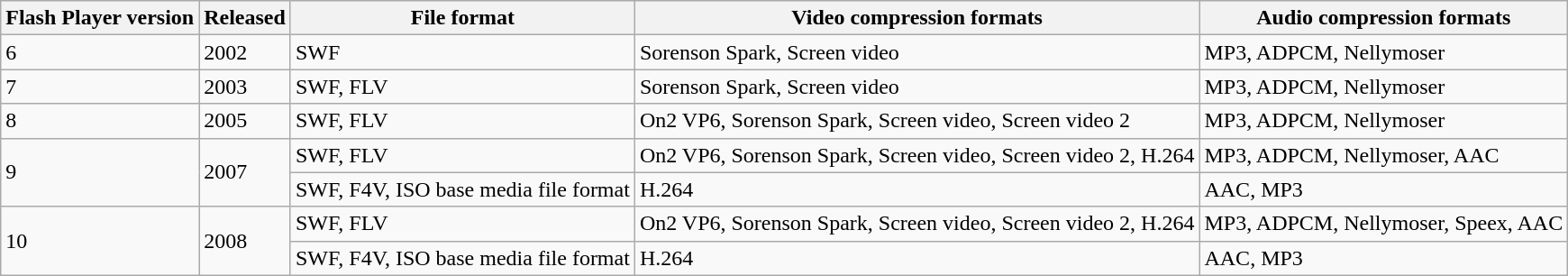<table class="wikitable">
<tr>
<th>Flash Player version</th>
<th>Released</th>
<th>File format</th>
<th>Video compression formats</th>
<th>Audio compression formats</th>
</tr>
<tr>
<td>6</td>
<td>2002</td>
<td>SWF</td>
<td>Sorenson Spark, Screen video</td>
<td>MP3, ADPCM, Nellymoser</td>
</tr>
<tr>
<td>7</td>
<td>2003</td>
<td>SWF, FLV</td>
<td>Sorenson Spark, Screen video</td>
<td>MP3, ADPCM, Nellymoser</td>
</tr>
<tr>
<td>8</td>
<td>2005</td>
<td>SWF, FLV</td>
<td>On2 VP6, Sorenson Spark, Screen video, Screen video 2</td>
<td>MP3, ADPCM, Nellymoser</td>
</tr>
<tr>
<td rowspan="2">9</td>
<td rowspan="2">2007</td>
<td>SWF, FLV</td>
<td>On2 VP6, Sorenson Spark, Screen video, Screen video 2, H.264</td>
<td>MP3, ADPCM, Nellymoser, AAC</td>
</tr>
<tr>
<td>SWF, F4V, ISO base media file format</td>
<td>H.264</td>
<td>AAC, MP3</td>
</tr>
<tr>
<td rowspan="2">10</td>
<td rowspan="2">2008</td>
<td>SWF, FLV</td>
<td>On2 VP6, Sorenson Spark, Screen video, Screen video 2, H.264</td>
<td>MP3, ADPCM, Nellymoser, Speex, AAC</td>
</tr>
<tr>
<td>SWF, F4V, ISO base media file format</td>
<td>H.264</td>
<td>AAC, MP3</td>
</tr>
</table>
